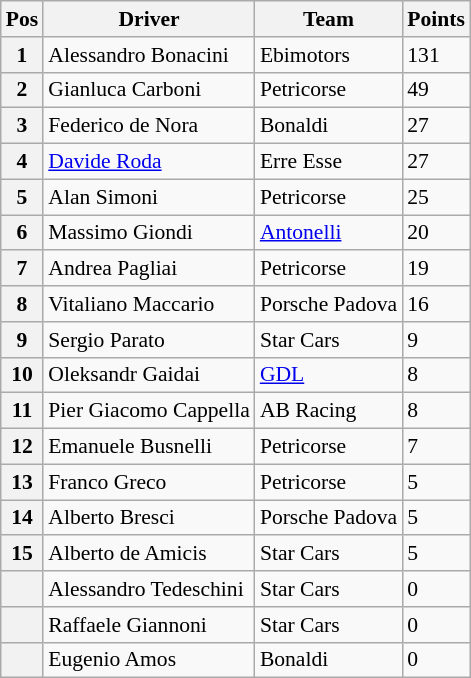<table class="wikitable" style="font-size: 90%">
<tr>
<th>Pos</th>
<th>Driver</th>
<th>Team</th>
<th>Points</th>
</tr>
<tr>
<th>1</th>
<td> Alessandro Bonacini</td>
<td>Ebimotors</td>
<td>131</td>
</tr>
<tr>
<th>2</th>
<td> Gianluca Carboni</td>
<td>Petricorse</td>
<td>49</td>
</tr>
<tr>
<th>3</th>
<td> Federico de Nora</td>
<td>Bonaldi</td>
<td>27</td>
</tr>
<tr>
<th>4</th>
<td> <a href='#'>Davide Roda</a></td>
<td>Erre Esse</td>
<td>27</td>
</tr>
<tr>
<th>5</th>
<td> Alan Simoni</td>
<td>Petricorse</td>
<td>25</td>
</tr>
<tr>
<th>6</th>
<td> Massimo Giondi</td>
<td><a href='#'>Antonelli</a></td>
<td>20</td>
</tr>
<tr>
<th>7</th>
<td> Andrea Pagliai</td>
<td>Petricorse</td>
<td>19</td>
</tr>
<tr>
<th>8</th>
<td> Vitaliano Maccario</td>
<td>Porsche Padova</td>
<td>16</td>
</tr>
<tr>
<th>9</th>
<td> Sergio Parato</td>
<td>Star Cars</td>
<td>9</td>
</tr>
<tr>
<th>10</th>
<td> Oleksandr Gaidai</td>
<td><a href='#'>GDL</a></td>
<td>8</td>
</tr>
<tr>
<th>11</th>
<td> Pier Giacomo Cappella</td>
<td>AB Racing</td>
<td>8</td>
</tr>
<tr>
<th>12</th>
<td> Emanuele Busnelli</td>
<td>Petricorse</td>
<td>7</td>
</tr>
<tr>
<th>13</th>
<td> Franco Greco</td>
<td>Petricorse</td>
<td>5</td>
</tr>
<tr>
<th>14</th>
<td> Alberto Bresci</td>
<td>Porsche Padova</td>
<td>5</td>
</tr>
<tr>
<th>15</th>
<td> Alberto de Amicis</td>
<td>Star Cars</td>
<td>5</td>
</tr>
<tr>
<th></th>
<td> Alessandro Tedeschini</td>
<td>Star Cars</td>
<td>0</td>
</tr>
<tr>
<th></th>
<td> Raffaele Giannoni</td>
<td>Star Cars</td>
<td>0</td>
</tr>
<tr>
<th></th>
<td> Eugenio Amos</td>
<td>Bonaldi</td>
<td>0</td>
</tr>
</table>
